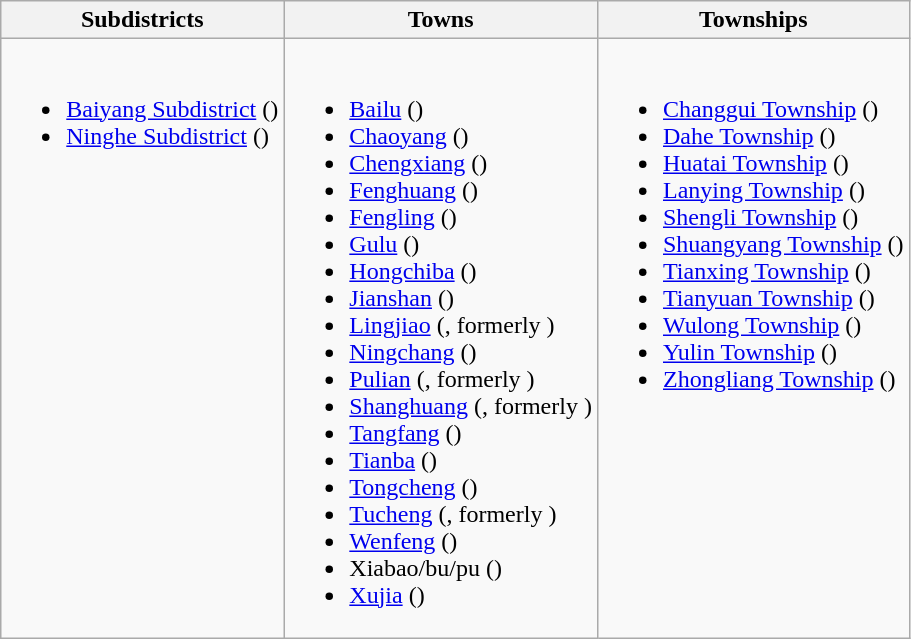<table class="wikitable">
<tr>
<th>Subdistricts</th>
<th>Towns</th>
<th>Townships</th>
</tr>
<tr>
<td valign=top><br><ul><li><a href='#'>Baiyang Subdistrict</a> ()</li><li><a href='#'>Ninghe Subdistrict</a> ()</li></ul></td>
<td valign=top><br><ul><li><a href='#'>Bailu</a> ()</li><li><a href='#'>Chaoyang</a> ()</li><li><a href='#'>Chengxiang</a> ()</li><li><a href='#'>Fenghuang</a> ()</li><li><a href='#'>Fengling</a> ()</li><li><a href='#'>Gulu</a> ()</li><li><a href='#'>Hongchiba</a> ()</li><li><a href='#'>Jianshan</a> ()</li><li><a href='#'>Lingjiao</a> (, formerly )</li><li><a href='#'>Ningchang</a> ()</li><li><a href='#'>Pulian</a> (, formerly )</li><li><a href='#'>Shanghuang</a> (, formerly  )</li><li><a href='#'>Tangfang</a> ()</li><li><a href='#'>Tianba</a> ()</li><li><a href='#'>Tongcheng</a> ()</li><li><a href='#'>Tucheng</a> (, formerly )</li><li><a href='#'>Wenfeng</a> ()</li><li>Xiabao/bu/pu ()</li><li><a href='#'>Xujia</a> ()</li></ul></td>
<td valign=top><br><ul><li><a href='#'>Changgui Township</a> ()</li><li><a href='#'>Dahe Township</a> ()</li><li><a href='#'>Huatai Township</a> ()</li><li><a href='#'>Lanying Township</a> ()</li><li><a href='#'>Shengli Township</a> ()</li><li><a href='#'>Shuangyang Township</a> ()</li><li><a href='#'>Tianxing Township</a> ()</li><li><a href='#'>Tianyuan Township</a> ()</li><li><a href='#'>Wulong Township</a> ()</li><li><a href='#'>Yulin Township</a> ()</li><li><a href='#'>Zhongliang Township</a> ()</li></ul></td>
</tr>
</table>
